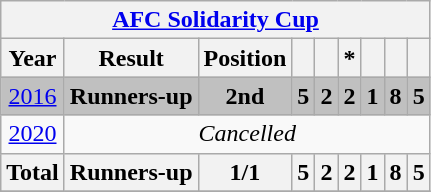<table class="wikitable" style="text-align: center;">
<tr>
<th colspan=9><a href='#'>AFC Solidarity Cup</a></th>
</tr>
<tr>
<th>Year</th>
<th>Result</th>
<th>Position</th>
<th></th>
<th></th>
<th>*</th>
<th></th>
<th></th>
<th></th>
</tr>
<tr style="background:silver;">
<td> <a href='#'>2016</a></td>
<td><strong>Runners-up</strong></td>
<td><strong>2nd</strong></td>
<td><strong>5</strong></td>
<td><strong>2</strong></td>
<td><strong>2</strong></td>
<td><strong>1</strong></td>
<td><strong>8</strong></td>
<td><strong>5</strong></td>
</tr>
<tr>
<td><a href='#'>2020</a></td>
<td colspan=8><em>Cancelled</em></td>
</tr>
<tr>
<th>Total</th>
<th>Runners-up</th>
<th>1/1</th>
<th>5</th>
<th>2</th>
<th>2</th>
<th>1</th>
<th>8</th>
<th>5</th>
</tr>
<tr>
</tr>
</table>
